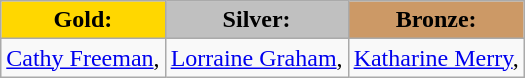<table class="wikitable">
<tr>
<td style="text-align:center;background-color:gold;"><strong>Gold:</strong> </td>
<td style="text-align:center;background-color:silver;"><strong>Silver:</strong> </td>
<td style="text-align:center;background-color:#CC9966;"><strong>Bronze:</strong> </td>
</tr>
<tr>
<td><a href='#'>Cathy Freeman</a>, </td>
<td><a href='#'>Lorraine Graham</a>, </td>
<td><a href='#'>Katharine Merry</a>, </td>
</tr>
</table>
